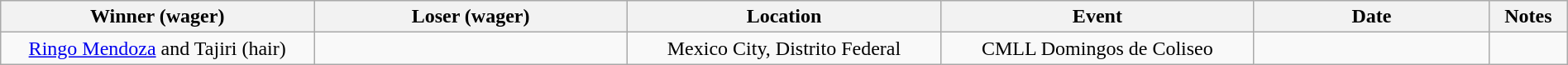<table class="wikitable sortable" width=100%  style="text-align: center">
<tr>
<th width=20% scope="col">Winner (wager)</th>
<th width=20% scope="col">Loser (wager)</th>
<th width=20% scope="col">Location</th>
<th width=20% scope="col">Event</th>
<th width=15% scope="col">Date</th>
<th class="unsortable" width=5% scope="col">Notes</th>
</tr>
<tr>
<td><a href='#'>Ringo Mendoza</a> and Tajiri (hair)</td>
<td></td>
<td>Mexico City, Distrito Federal</td>
<td>CMLL Domingos de Coliseo</td>
<td></td>
<td></td>
</tr>
</table>
